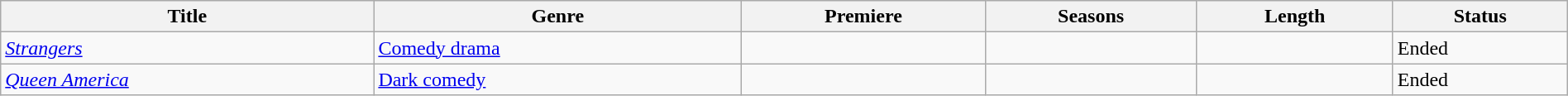<table class="wikitable sortable" style="width:100%">
<tr>
<th>Title</th>
<th>Genre</th>
<th>Premiere</th>
<th>Seasons</th>
<th>Length</th>
<th>Status</th>
</tr>
<tr>
<td><em><a href='#'>Strangers</a></em></td>
<td><a href='#'>Comedy drama</a></td>
<td></td>
<td></td>
<td></td>
<td>Ended</td>
</tr>
<tr>
<td><em><a href='#'>Queen America</a></em></td>
<td><a href='#'>Dark comedy</a></td>
<td></td>
<td></td>
<td></td>
<td>Ended</td>
</tr>
</table>
